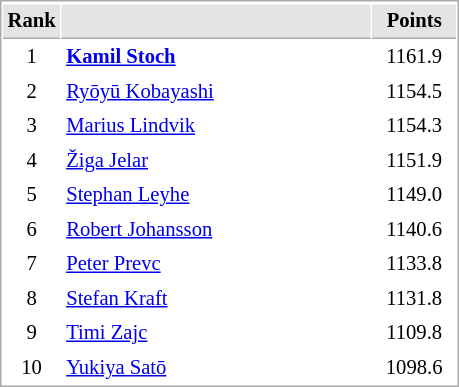<table cellspacing="1" cellpadding="3" style="border:1px solid #AAAAAA;font-size:86%">
<tr style="background-color: #E4E4E4;">
</tr>
<tr style="background-color: #E4E4E4;">
<th style="border-bottom:1px solid #AAAAAA; width: 10px;">Rank</th>
<th style="border-bottom:1px solid #AAAAAA; width: 200px;"></th>
<th style="border-bottom:1px solid #AAAAAA; width: 50px;">Points</th>
</tr>
<tr>
<td align=center>1</td>
<td> <strong><a href='#'>Kamil Stoch</a></strong></td>
<td align=center>1161.9</td>
</tr>
<tr>
<td align=center>2</td>
<td> <a href='#'>Ryōyū Kobayashi</a></td>
<td align=center>1154.5</td>
</tr>
<tr>
<td align=center>3</td>
<td> <a href='#'>Marius Lindvik</a></td>
<td align=center>1154.3</td>
</tr>
<tr>
<td align=center>4</td>
<td> <a href='#'>Žiga Jelar</a></td>
<td align=center>1151.9</td>
</tr>
<tr>
<td align=center>5</td>
<td> <a href='#'>Stephan Leyhe</a></td>
<td align=center>1149.0</td>
</tr>
<tr>
<td align=center>6</td>
<td> <a href='#'>Robert Johansson</a></td>
<td align=center>1140.6</td>
</tr>
<tr>
<td align=center>7</td>
<td> <a href='#'>Peter Prevc</a></td>
<td align=center>1133.8</td>
</tr>
<tr>
<td align=center>8</td>
<td> <a href='#'>Stefan Kraft</a></td>
<td align=center>1131.8</td>
</tr>
<tr>
<td align=center>9</td>
<td> <a href='#'>Timi Zajc</a></td>
<td align=center>1109.8</td>
</tr>
<tr>
<td align=center>10</td>
<td> <a href='#'>Yukiya Satō</a></td>
<td align=center>1098.6</td>
</tr>
</table>
